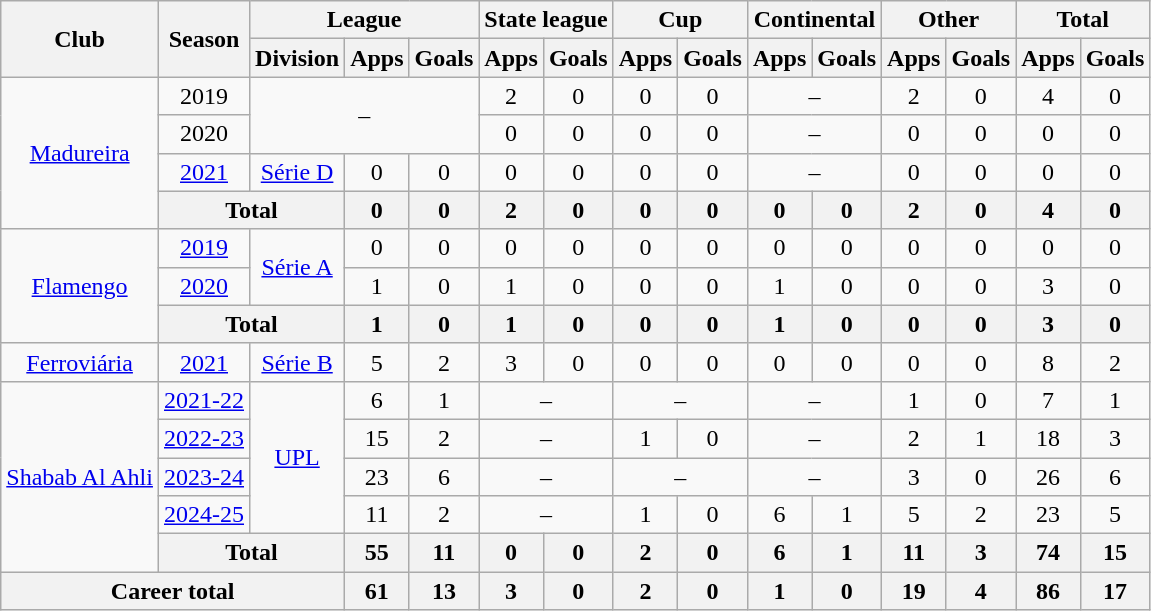<table class="wikitable" style="text-align: center">
<tr>
<th rowspan="2">Club</th>
<th rowspan="2">Season</th>
<th colspan="3">League</th>
<th colspan="2">State league</th>
<th colspan="2">Cup</th>
<th colspan="2">Continental</th>
<th colspan="2">Other</th>
<th colspan="2">Total</th>
</tr>
<tr>
<th>Division</th>
<th>Apps</th>
<th>Goals</th>
<th>Apps</th>
<th>Goals</th>
<th>Apps</th>
<th>Goals</th>
<th>Apps</th>
<th>Goals</th>
<th>Apps</th>
<th>Goals</th>
<th>Apps</th>
<th>Goals</th>
</tr>
<tr>
<td rowspan="4"><a href='#'>Madureira</a></td>
<td>2019</td>
<td colspan="3" rowspan="2">–</td>
<td>2</td>
<td>0</td>
<td>0</td>
<td>0</td>
<td colspan="2">–</td>
<td>2</td>
<td>0</td>
<td>4</td>
<td>0</td>
</tr>
<tr>
<td>2020</td>
<td>0</td>
<td>0</td>
<td>0</td>
<td>0</td>
<td colspan="2">–</td>
<td>0</td>
<td>0</td>
<td>0</td>
<td>0</td>
</tr>
<tr>
<td><a href='#'>2021</a></td>
<td><a href='#'>Série D</a></td>
<td>0</td>
<td>0</td>
<td>0</td>
<td>0</td>
<td>0</td>
<td>0</td>
<td colspan="2">–</td>
<td>0</td>
<td>0</td>
<td>0</td>
<td>0</td>
</tr>
<tr>
<th colspan="2"><strong>Total</strong></th>
<th>0</th>
<th>0</th>
<th>2</th>
<th>0</th>
<th>0</th>
<th>0</th>
<th>0</th>
<th>0</th>
<th>2</th>
<th>0</th>
<th>4</th>
<th>0</th>
</tr>
<tr>
<td rowspan="3"><a href='#'>Flamengo</a></td>
<td><a href='#'>2019</a></td>
<td rowspan="2"><a href='#'>Série A</a></td>
<td>0</td>
<td>0</td>
<td>0</td>
<td>0</td>
<td>0</td>
<td>0</td>
<td>0</td>
<td>0</td>
<td>0</td>
<td>0</td>
<td>0</td>
<td>0</td>
</tr>
<tr>
<td><a href='#'>2020</a></td>
<td>1</td>
<td>0</td>
<td>1</td>
<td>0</td>
<td>0</td>
<td>0</td>
<td>1</td>
<td>0</td>
<td>0</td>
<td>0</td>
<td>3</td>
<td>0</td>
</tr>
<tr>
<th colspan="2"><strong>Total</strong></th>
<th>1</th>
<th>0</th>
<th>1</th>
<th>0</th>
<th>0</th>
<th>0</th>
<th>1</th>
<th>0</th>
<th>0</th>
<th>0</th>
<th>3</th>
<th>0</th>
</tr>
<tr>
<td><a href='#'>Ferroviária</a></td>
<td><a href='#'>2021</a></td>
<td><a href='#'>Série B</a></td>
<td>5</td>
<td>2</td>
<td>3</td>
<td>0</td>
<td>0</td>
<td>0</td>
<td>0</td>
<td>0</td>
<td>0</td>
<td>0</td>
<td>8</td>
<td>2</td>
</tr>
<tr>
<td rowspan="5"><a href='#'>Shabab Al Ahli</a></td>
<td><a href='#'>2021-22</a></td>
<td rowspan="4"><a href='#'>UPL</a></td>
<td>6</td>
<td>1</td>
<td colspan="2">–</td>
<td colspan="2">–</td>
<td colspan="2">–</td>
<td>1</td>
<td>0</td>
<td>7</td>
<td>1</td>
</tr>
<tr>
<td><a href='#'>2022-23</a></td>
<td>15</td>
<td>2</td>
<td colspan="2">–</td>
<td>1</td>
<td>0</td>
<td colspan="2">–</td>
<td>2</td>
<td>1</td>
<td>18</td>
<td>3</td>
</tr>
<tr>
<td><a href='#'>2023-24</a></td>
<td>23</td>
<td>6</td>
<td colspan="2">–</td>
<td colspan="2">–</td>
<td colspan="2">–</td>
<td>3</td>
<td>0</td>
<td>26</td>
<td>6</td>
</tr>
<tr>
<td><a href='#'>2024-25</a></td>
<td>11</td>
<td>2</td>
<td colspan="2">–</td>
<td>1</td>
<td>0</td>
<td>6</td>
<td>1</td>
<td>5</td>
<td>2</td>
<td>23</td>
<td>5</td>
</tr>
<tr>
<th colspan="2"><strong>Total</strong></th>
<th>55</th>
<th>11</th>
<th>0</th>
<th>0</th>
<th>2</th>
<th>0</th>
<th>6</th>
<th>1</th>
<th>11</th>
<th>3</th>
<th>74</th>
<th>15</th>
</tr>
<tr>
<th colspan="3"><strong>Career total</strong></th>
<th>61</th>
<th>13</th>
<th>3</th>
<th>0</th>
<th>2</th>
<th>0</th>
<th>1</th>
<th>0</th>
<th>19</th>
<th>4</th>
<th>86</th>
<th>17</th>
</tr>
</table>
